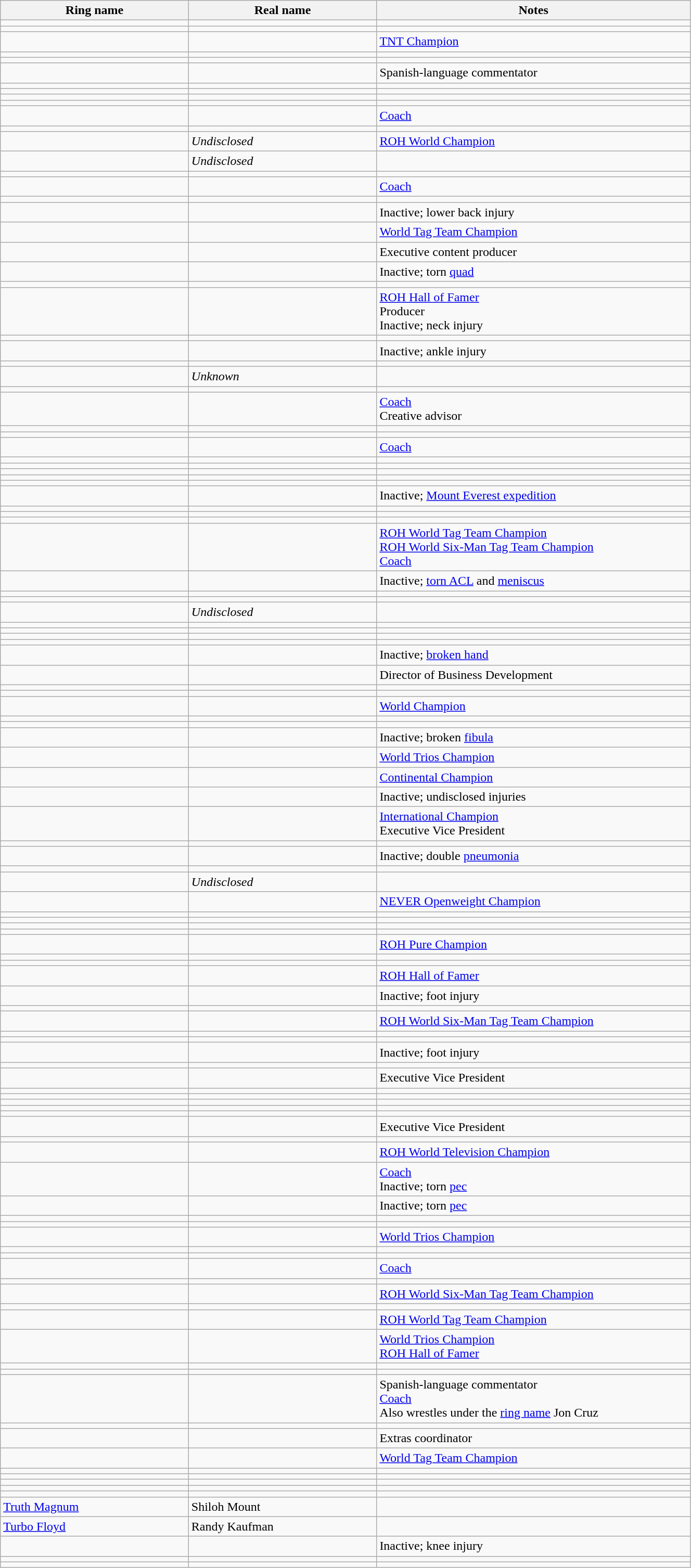<table class="wikitable sortable" style="width:70%;">
<tr>
<th style="width:15%;">Ring name</th>
<th style="width:15%;">Real name</th>
<th style="width:25%;">Notes</th>
</tr>
<tr>
<td></td>
<td></td>
<td></td>
</tr>
<tr>
<td></td>
<td></td>
<td></td>
</tr>
<tr>
<td></td>
<td></td>
<td><a href='#'>TNT Champion</a></td>
</tr>
<tr>
<td></td>
<td></td>
<td></td>
</tr>
<tr>
<td></td>
<td></td>
<td></td>
</tr>
<tr>
<td></td>
<td></td>
<td>Spanish-language commentator</td>
</tr>
<tr>
<td></td>
<td></td>
<td></td>
</tr>
<tr>
<td></td>
<td></td>
<td></td>
</tr>
<tr>
<td></td>
<td></td>
<td></td>
</tr>
<tr>
<td></td>
<td></td>
<td></td>
</tr>
<tr>
<td></td>
<td></td>
<td><a href='#'>Coach</a></td>
</tr>
<tr>
<td></td>
<td></td>
<td></td>
</tr>
<tr>
<td></td>
<td><em>Undisclosed</em></td>
<td><a href='#'>ROH World Champion</a></td>
</tr>
<tr>
<td></td>
<td><em>Undisclosed</em></td>
<td></td>
</tr>
<tr>
<td></td>
<td></td>
<td></td>
</tr>
<tr>
<td></td>
<td></td>
<td><a href='#'>Coach</a></td>
</tr>
<tr>
<td></td>
<td></td>
<td></td>
</tr>
<tr>
<td></td>
<td></td>
<td>Inactive; lower back injury</td>
</tr>
<tr>
<td></td>
<td></td>
<td><a href='#'>World Tag Team Champion</a></td>
</tr>
<tr>
<td></td>
<td></td>
<td>Executive content producer<br></td>
</tr>
<tr>
<td></td>
<td></td>
<td>Inactive; torn <a href='#'>quad</a></td>
</tr>
<tr>
<td></td>
<td></td>
<td></td>
</tr>
<tr>
<td></td>
<td></td>
<td><a href='#'>ROH Hall of Famer</a><br>Producer<br>Inactive; neck injury</td>
</tr>
<tr>
<td></td>
<td></td>
<td></td>
</tr>
<tr>
<td></td>
<td></td>
<td>Inactive; ankle injury</td>
</tr>
<tr>
<td></td>
<td></td>
<td></td>
</tr>
<tr>
<td></td>
<td><em>Unknown</em></td>
<td></td>
</tr>
<tr>
<td></td>
<td></td>
<td></td>
</tr>
<tr>
<td></td>
<td></td>
<td><a href='#'>Coach</a><br>Creative advisor</td>
</tr>
<tr>
<td></td>
<td></td>
<td></td>
</tr>
<tr>
<td></td>
<td></td>
<td></td>
</tr>
<tr>
<td></td>
<td></td>
<td><a href='#'>Coach</a></td>
</tr>
<tr>
<td></td>
<td></td>
<td></td>
</tr>
<tr>
<td></td>
<td></td>
<td></td>
</tr>
<tr>
<td></td>
<td></td>
<td></td>
</tr>
<tr>
<td></td>
<td></td>
<td></td>
</tr>
<tr>
<td></td>
<td></td>
<td></td>
</tr>
<tr>
<td></td>
<td></td>
<td>Inactive; <a href='#'>Mount Everest expedition</a></td>
</tr>
<tr>
<td></td>
<td></td>
<td></td>
</tr>
<tr>
<td></td>
<td></td>
<td></td>
</tr>
<tr>
<td></td>
<td></td>
<td></td>
</tr>
<tr>
<td></td>
<td></td>
<td><a href='#'>ROH World Tag Team Champion</a><br><a href='#'>ROH World Six-Man Tag Team Champion</a><br><a href='#'>Coach</a></td>
</tr>
<tr>
<td></td>
<td></td>
<td>Inactive; <a href='#'>torn ACL</a> and <a href='#'>meniscus</a></td>
</tr>
<tr>
<td></td>
<td></td>
<td></td>
</tr>
<tr>
<td></td>
<td></td>
<td></td>
</tr>
<tr>
<td></td>
<td><em>Undisclosed</em></td>
<td></td>
</tr>
<tr>
<td></td>
<td></td>
</tr>
<tr>
<td></td>
<td></td>
<td></td>
</tr>
<tr>
<td></td>
<td></td>
</tr>
<tr>
<td></td>
<td></td>
<td></td>
</tr>
<tr>
<td></td>
<td></td>
<td>Inactive; <a href='#'>broken hand</a></td>
</tr>
<tr>
<td></td>
<td></td>
<td>Director of Business Development</td>
</tr>
<tr>
<td></td>
<td></td>
<td></td>
</tr>
<tr>
<td></td>
<td></td>
<td></td>
</tr>
<tr>
<td></td>
<td></td>
<td><a href='#'>World Champion</a></td>
</tr>
<tr>
<td></td>
<td></td>
<td></td>
</tr>
<tr>
<td></td>
<td></td>
<td></td>
</tr>
<tr>
<td></td>
<td></td>
<td>Inactive; broken <a href='#'>fibula</a></td>
</tr>
<tr>
<td></td>
<td></td>
<td><a href='#'>World Trios Champion</a></td>
</tr>
<tr>
<td></td>
<td></td>
<td><a href='#'>Continental Champion</a></td>
</tr>
<tr>
<td></td>
<td></td>
<td>Inactive; undisclosed injuries</td>
</tr>
<tr>
<td></td>
<td></td>
<td><a href='#'>International Champion</a><br>Executive Vice President</td>
</tr>
<tr>
<td></td>
<td></td>
<td></td>
</tr>
<tr>
<td></td>
<td></td>
<td>Inactive; double <a href='#'>pneumonia</a></td>
</tr>
<tr>
<td></td>
<td></td>
<td></td>
</tr>
<tr>
<td></td>
<td><em>Undisclosed</em></td>
<td></td>
</tr>
<tr>
<td></td>
<td></td>
<td><a href='#'>NEVER Openweight Champion</a></td>
</tr>
<tr>
<td></td>
<td></td>
<td></td>
</tr>
<tr>
<td></td>
<td></td>
<td></td>
</tr>
<tr>
<td></td>
<td></td>
<td></td>
</tr>
<tr>
<td></td>
<td></td>
<td></td>
</tr>
<tr>
<td></td>
<td></td>
<td><a href='#'>ROH Pure Champion</a></td>
</tr>
<tr>
<td></td>
<td></td>
<td></td>
</tr>
<tr>
<td></td>
<td></td>
<td></td>
</tr>
<tr>
<td></td>
<td></td>
<td><a href='#'>ROH Hall of Famer</a></td>
</tr>
<tr>
<td></td>
<td></td>
<td>Inactive; foot injury</td>
</tr>
<tr>
<td></td>
<td></td>
<td></td>
</tr>
<tr>
<td></td>
<td></td>
<td><a href='#'>ROH World Six-Man Tag Team Champion</a></td>
</tr>
<tr>
<td></td>
<td></td>
<td></td>
</tr>
<tr>
<td></td>
<td></td>
<td></td>
</tr>
<tr>
<td></td>
<td></td>
<td>Inactive; foot injury</td>
</tr>
<tr>
<td></td>
<td></td>
<td></td>
</tr>
<tr>
<td></td>
<td></td>
<td>Executive Vice President</td>
</tr>
<tr>
<td></td>
<td></td>
<td></td>
</tr>
<tr>
<td></td>
<td></td>
<td></td>
</tr>
<tr>
<td></td>
<td></td>
<td></td>
</tr>
<tr>
<td></td>
<td></td>
<td></td>
</tr>
<tr>
<td></td>
<td></td>
<td></td>
</tr>
<tr>
<td></td>
<td></td>
<td>Executive Vice President</td>
</tr>
<tr>
<td></td>
<td></td>
<td></td>
</tr>
<tr>
<td></td>
<td></td>
<td><a href='#'>ROH World Television Champion</a></td>
</tr>
<tr>
<td></td>
<td></td>
<td><a href='#'>Coach</a><br>Inactive; torn <a href='#'>pec</a></td>
</tr>
<tr>
<td></td>
<td></td>
<td>Inactive; torn <a href='#'>pec</a></td>
</tr>
<tr>
<td></td>
<td></td>
<td></td>
</tr>
<tr>
<td></td>
<td></td>
<td></td>
</tr>
<tr>
<td></td>
<td></td>
<td><a href='#'>World Trios Champion</a></td>
</tr>
<tr>
<td></td>
<td></td>
<td></td>
</tr>
<tr>
<td></td>
<td></td>
<td></td>
</tr>
<tr>
<td></td>
<td></td>
<td><a href='#'>Coach</a></td>
</tr>
<tr>
<td></td>
<td></td>
<td></td>
</tr>
<tr>
<td></td>
<td></td>
<td><a href='#'>ROH World Six-Man Tag Team Champion</a></td>
</tr>
<tr>
<td></td>
<td></td>
<td></td>
</tr>
<tr>
<td></td>
<td></td>
<td><a href='#'>ROH World Tag Team Champion</a></td>
</tr>
<tr>
<td></td>
<td></td>
<td><a href='#'>World Trios Champion</a><br><a href='#'>ROH Hall of Famer</a></td>
</tr>
<tr>
<td></td>
<td></td>
<td></td>
</tr>
<tr>
<td></td>
<td></td>
<td></td>
</tr>
<tr>
<td></td>
<td></td>
<td>Spanish-language commentator<br><a href='#'>Coach</a><br>Also wrestles under the <a href='#'>ring name</a> Jon Cruz</td>
</tr>
<tr>
<td></td>
<td></td>
<td></td>
</tr>
<tr>
<td></td>
<td></td>
<td>Extras coordinator</td>
</tr>
<tr>
<td></td>
<td></td>
<td><a href='#'>World Tag Team Champion</a></td>
</tr>
<tr>
<td></td>
<td></td>
<td></td>
</tr>
<tr>
<td></td>
<td></td>
<td></td>
</tr>
<tr>
<td></td>
<td></td>
<td></td>
</tr>
<tr>
<td></td>
<td></td>
<td></td>
</tr>
<tr>
<td></td>
<td></td>
<td></td>
</tr>
<tr>
<td><a href='#'>Truth Magnum</a></td>
<td>Shiloh Mount</td>
<td></td>
</tr>
<tr>
<td><a href='#'>Turbo Floyd</a></td>
<td>Randy Kaufman</td>
<td></td>
</tr>
<tr>
<td></td>
<td></td>
<td>Inactive; knee injury</td>
</tr>
<tr>
<td></td>
<td></td>
<td></td>
</tr>
<tr>
<td></td>
<td></td>
<td></td>
</tr>
</table>
